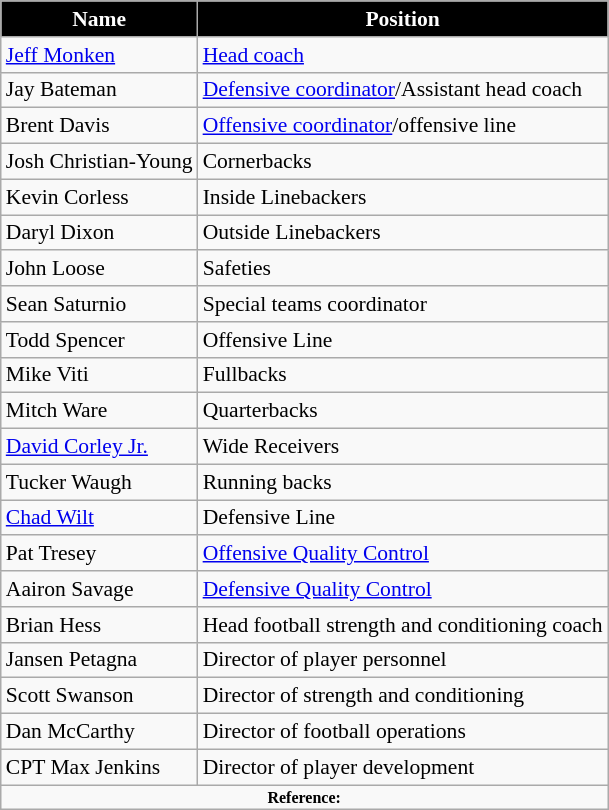<table class="wikitable" style="font-size:90%;">
<tr>
<th style="background:Black;color:white;">Name</th>
<th style="background:Black;color:white;">Position</th>
</tr>
<tr>
<td><a href='#'>Jeff Monken</a></td>
<td><a href='#'>Head coach</a></td>
</tr>
<tr>
<td>Jay Bateman</td>
<td><a href='#'>Defensive coordinator</a>/Assistant head coach</td>
</tr>
<tr>
<td>Brent Davis</td>
<td><a href='#'>Offensive coordinator</a>/offensive line</td>
</tr>
<tr>
<td>Josh Christian-Young</td>
<td>Cornerbacks</td>
</tr>
<tr>
<td>Kevin Corless</td>
<td>Inside Linebackers</td>
</tr>
<tr>
<td>Daryl Dixon</td>
<td>Outside Linebackers</td>
</tr>
<tr>
<td>John Loose</td>
<td>Safeties</td>
</tr>
<tr>
<td>Sean Saturnio</td>
<td>Special teams coordinator</td>
</tr>
<tr>
<td>Todd Spencer</td>
<td>Offensive Line</td>
</tr>
<tr>
<td>Mike Viti</td>
<td>Fullbacks</td>
</tr>
<tr>
<td>Mitch Ware</td>
<td>Quarterbacks</td>
</tr>
<tr>
<td><a href='#'>David Corley Jr.</a></td>
<td>Wide Receivers</td>
</tr>
<tr>
<td>Tucker Waugh</td>
<td>Running backs</td>
</tr>
<tr>
<td><a href='#'>Chad Wilt</a></td>
<td>Defensive Line</td>
</tr>
<tr>
<td>Pat Tresey</td>
<td><a href='#'>Offensive Quality Control</a></td>
</tr>
<tr>
<td>Aairon Savage</td>
<td><a href='#'>Defensive Quality Control</a></td>
</tr>
<tr>
<td>Brian Hess</td>
<td>Head football strength and conditioning coach</td>
</tr>
<tr>
<td>Jansen Petagna</td>
<td>Director of player personnel</td>
</tr>
<tr>
<td>Scott Swanson</td>
<td>Director of strength and conditioning</td>
</tr>
<tr>
<td>Dan McCarthy</td>
<td>Director of football operations</td>
</tr>
<tr>
<td>CPT Max Jenkins</td>
<td>Director of player development</td>
</tr>
<tr>
<td colspan="4"  style="font-size:8pt; text-align:center;"><strong>Reference:</strong></td>
</tr>
</table>
